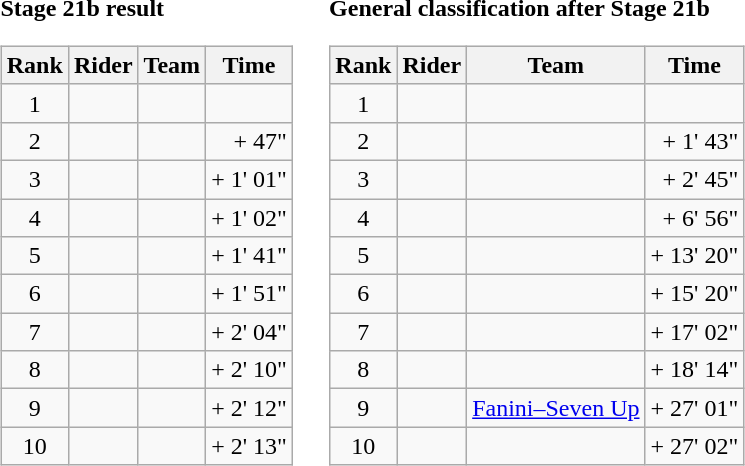<table>
<tr>
<td><strong>Stage 21b result</strong><br><table class="wikitable">
<tr>
<th scope="col">Rank</th>
<th scope="col">Rider</th>
<th scope="col">Team</th>
<th scope="col">Time</th>
</tr>
<tr>
<td style="text-align:center;">1</td>
<td></td>
<td></td>
<td style="text-align:right;"></td>
</tr>
<tr>
<td style="text-align:center;">2</td>
<td></td>
<td></td>
<td style="text-align:right;">+ 47"</td>
</tr>
<tr>
<td style="text-align:center;">3</td>
<td></td>
<td></td>
<td style="text-align:right;">+ 1' 01"</td>
</tr>
<tr>
<td style="text-align:center;">4</td>
<td></td>
<td></td>
<td style="text-align:right;">+ 1' 02"</td>
</tr>
<tr>
<td style="text-align:center;">5</td>
<td></td>
<td></td>
<td style="text-align:right;">+ 1' 41"</td>
</tr>
<tr>
<td style="text-align:center;">6</td>
<td></td>
<td></td>
<td style="text-align:right;">+ 1' 51"</td>
</tr>
<tr>
<td style="text-align:center;">7</td>
<td></td>
<td></td>
<td style="text-align:right;">+ 2' 04"</td>
</tr>
<tr>
<td style="text-align:center;">8</td>
<td></td>
<td></td>
<td style="text-align:right;">+ 2' 10"</td>
</tr>
<tr>
<td style="text-align:center;">9</td>
<td></td>
<td></td>
<td style="text-align:right;">+ 2' 12"</td>
</tr>
<tr>
<td style="text-align:center;">10</td>
<td></td>
<td></td>
<td style="text-align:right;">+ 2' 13"</td>
</tr>
</table>
</td>
<td></td>
<td><strong>General classification after Stage 21b</strong><br><table class="wikitable">
<tr>
<th scope="col">Rank</th>
<th scope="col">Rider</th>
<th scope="col">Team</th>
<th scope="col">Time</th>
</tr>
<tr>
<td style="text-align:center;">1</td>
<td></td>
<td></td>
<td style="text-align:right;"></td>
</tr>
<tr>
<td style="text-align:center;">2</td>
<td></td>
<td></td>
<td style="text-align:right;">+ 1' 43"</td>
</tr>
<tr>
<td style="text-align:center;">3</td>
<td></td>
<td></td>
<td style="text-align:right;">+ 2' 45"</td>
</tr>
<tr>
<td style="text-align:center;">4</td>
<td></td>
<td></td>
<td style="text-align:right;">+ 6' 56"</td>
</tr>
<tr>
<td style="text-align:center;">5</td>
<td></td>
<td></td>
<td style="text-align:right;">+ 13' 20"</td>
</tr>
<tr>
<td style="text-align:center;">6</td>
<td></td>
<td></td>
<td style="text-align:right;">+ 15' 20"</td>
</tr>
<tr>
<td style="text-align:center;">7</td>
<td></td>
<td></td>
<td style="text-align:right;">+ 17' 02"</td>
</tr>
<tr>
<td style="text-align:center;">8</td>
<td></td>
<td></td>
<td style="text-align:right;">+ 18' 14"</td>
</tr>
<tr>
<td style="text-align:center;">9</td>
<td></td>
<td><a href='#'>Fanini–Seven Up</a></td>
<td style="text-align:right;">+ 27' 01"</td>
</tr>
<tr>
<td style="text-align:center;">10</td>
<td></td>
<td></td>
<td style="text-align:right;">+ 27' 02"</td>
</tr>
</table>
</td>
</tr>
</table>
